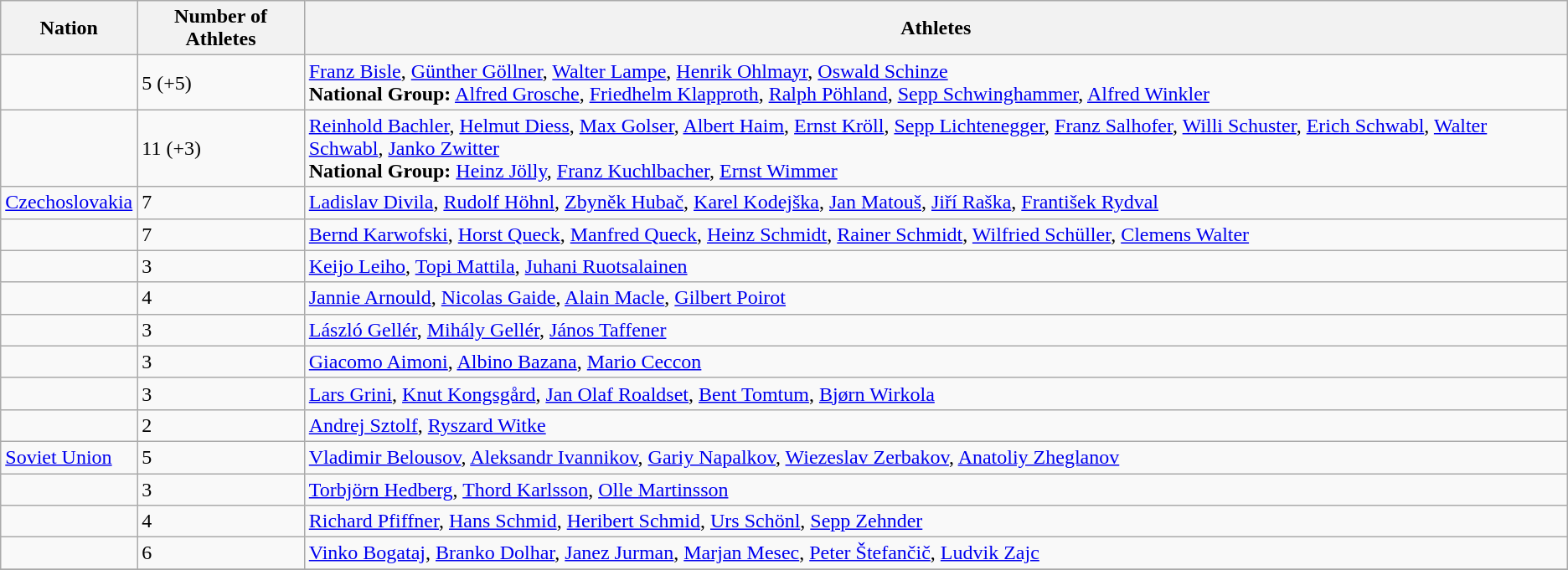<table class="wikitable sortable">
<tr>
<th class="unsortable">Nation</th>
<th>Number of Athletes</th>
<th class="unsortable">Athletes</th>
</tr>
<tr>
<td></td>
<td>5 (+5)</td>
<td><a href='#'>Franz Bisle</a>, <a href='#'>Günther Göllner</a>, <a href='#'>Walter Lampe</a>, <a href='#'>Henrik Ohlmayr</a>, <a href='#'>Oswald Schinze</a><br><strong>National Group:</strong>  <a href='#'>Alfred Grosche</a>, <a href='#'>Friedhelm Klapproth</a>, <a href='#'>Ralph Pöhland</a>, <a href='#'>Sepp Schwinghammer</a>, <a href='#'>Alfred Winkler</a></td>
</tr>
<tr>
<td></td>
<td>11 (+3)</td>
<td><a href='#'>Reinhold Bachler</a>, <a href='#'>Helmut Diess</a>, <a href='#'>Max Golser</a>, <a href='#'>Albert Haim</a>, <a href='#'>Ernst Kröll</a>, <a href='#'>Sepp Lichtenegger</a>, <a href='#'>Franz Salhofer</a>, <a href='#'>Willi Schuster</a>,  <a href='#'>Erich Schwabl</a>, <a href='#'>Walter Schwabl</a>, <a href='#'>Janko Zwitter</a><br><strong>National Group:</strong> <a href='#'>Heinz Jölly</a>, <a href='#'>Franz Kuchlbacher</a>, <a href='#'>Ernst Wimmer</a></td>
</tr>
<tr>
<td> <a href='#'>Czechoslovakia</a></td>
<td>7</td>
<td><a href='#'>Ladislav Divila</a>, <a href='#'>Rudolf Höhnl</a>, <a href='#'>Zbyněk Hubač</a>, <a href='#'>Karel Kodejška</a>, <a href='#'>Jan Matouš</a>, <a href='#'>Jiří Raška</a>, <a href='#'>František Rydval</a></td>
</tr>
<tr>
<td></td>
<td>7</td>
<td><a href='#'>Bernd Karwofski</a>, <a href='#'>Horst Queck</a>, <a href='#'>Manfred Queck</a>, <a href='#'>Heinz Schmidt</a>, <a href='#'>Rainer Schmidt</a>, <a href='#'>Wilfried Schüller</a>, <a href='#'>Clemens Walter</a></td>
</tr>
<tr>
<td></td>
<td>3</td>
<td><a href='#'>Keijo Leiho</a>, <a href='#'>Topi Mattila</a>, <a href='#'>Juhani Ruotsalainen</a></td>
</tr>
<tr>
<td></td>
<td>4</td>
<td><a href='#'>Jannie Arnould</a>, <a href='#'>Nicolas Gaide</a>, <a href='#'>Alain Macle</a>, <a href='#'>Gilbert Poirot</a></td>
</tr>
<tr>
<td></td>
<td>3</td>
<td><a href='#'>László Gellér</a>, <a href='#'>Mihály Gellér</a>, <a href='#'>János Taffener</a></td>
</tr>
<tr>
<td></td>
<td>3</td>
<td><a href='#'>Giacomo Aimoni</a>, <a href='#'>Albino Bazana</a>, <a href='#'>Mario Ceccon</a></td>
</tr>
<tr>
<td></td>
<td>3</td>
<td><a href='#'>Lars Grini</a>, <a href='#'>Knut Kongsgård</a>, <a href='#'>Jan Olaf Roaldset</a>, <a href='#'>Bent Tomtum</a>, <a href='#'>Bjørn Wirkola</a></td>
</tr>
<tr>
<td></td>
<td>2</td>
<td><a href='#'>Andrej Sztolf</a>, <a href='#'>Ryszard Witke</a></td>
</tr>
<tr>
<td> <a href='#'>Soviet Union</a></td>
<td>5</td>
<td><a href='#'>Vladimir Belousov</a>, <a href='#'>Aleksandr Ivannikov</a>, <a href='#'>Gariy Napalkov</a>, <a href='#'>Wiezeslav Zerbakov</a>, <a href='#'>Anatoliy Zheglanov</a></td>
</tr>
<tr>
<td></td>
<td>3</td>
<td><a href='#'>Torbjörn Hedberg</a>, <a href='#'>Thord Karlsson</a>, <a href='#'>Olle Martinsson</a></td>
</tr>
<tr>
<td></td>
<td>4</td>
<td><a href='#'>Richard Pfiffner</a>, <a href='#'>Hans Schmid</a>, <a href='#'>Heribert Schmid</a>, <a href='#'>Urs Schönl</a>, <a href='#'>Sepp Zehnder</a></td>
</tr>
<tr>
<td></td>
<td>6</td>
<td><a href='#'>Vinko Bogataj</a>, <a href='#'>Branko Dolhar</a>, <a href='#'>Janez Jurman</a>, <a href='#'>Marjan Mesec</a>, <a href='#'>Peter Štefančič</a>, <a href='#'>Ludvik Zajc</a></td>
</tr>
<tr>
</tr>
</table>
